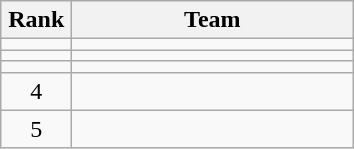<table class=wikitable style="text-align:center;">
<tr>
<th width=40>Rank</th>
<th width=180>Team</th>
</tr>
<tr>
<td></td>
<td align=left></td>
</tr>
<tr>
<td></td>
<td align=left></td>
</tr>
<tr>
<td></td>
<td align=left></td>
</tr>
<tr>
<td>4</td>
<td align=left></td>
</tr>
<tr>
<td>5</td>
<td align=left></td>
</tr>
</table>
